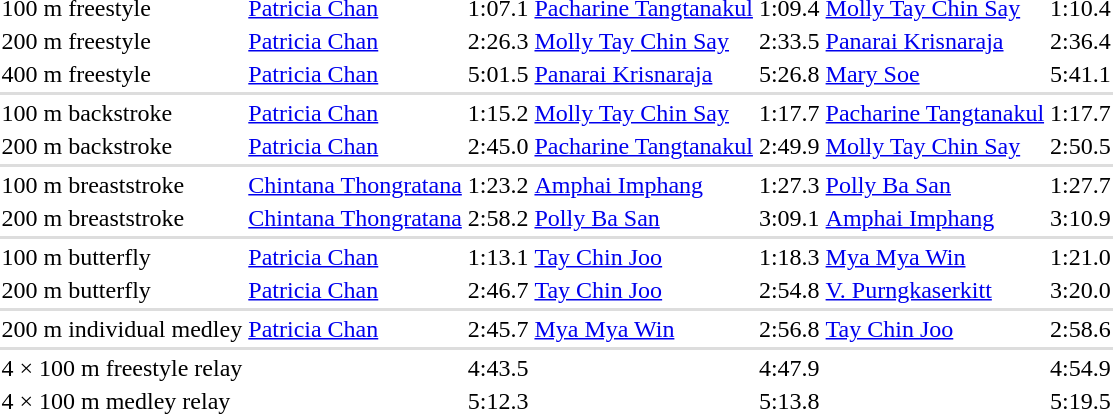<table>
<tr>
<td>100 m freestyle</td>
<td> <a href='#'>Patricia Chan</a></td>
<td>1:07.1</td>
<td> <a href='#'>Pacharine Tangtanakul</a></td>
<td>1:09.4</td>
<td> <a href='#'>Molly Tay Chin Say</a></td>
<td>1:10.4</td>
</tr>
<tr>
<td>200 m freestyle</td>
<td> <a href='#'>Patricia Chan</a></td>
<td>2:26.3</td>
<td> <a href='#'>Molly Tay Chin Say</a></td>
<td>2:33.5</td>
<td> <a href='#'>Panarai Krisnaraja</a></td>
<td>2:36.4</td>
</tr>
<tr>
<td>400 m freestyle</td>
<td> <a href='#'>Patricia Chan</a></td>
<td>5:01.5</td>
<td> <a href='#'>Panarai Krisnaraja</a></td>
<td>5:26.8</td>
<td> <a href='#'>Mary Soe</a></td>
<td>5:41.1</td>
</tr>
<tr bgcolor=#DDDDDD>
<td colspan=7></td>
</tr>
<tr>
<td>100 m backstroke</td>
<td> <a href='#'>Patricia Chan</a></td>
<td>1:15.2</td>
<td> <a href='#'>Molly Tay Chin Say</a></td>
<td>1:17.7</td>
<td> <a href='#'>Pacharine Tangtanakul</a></td>
<td>1:17.7</td>
</tr>
<tr>
<td>200 m backstroke</td>
<td> <a href='#'>Patricia Chan</a></td>
<td>2:45.0</td>
<td> <a href='#'>Pacharine Tangtanakul</a></td>
<td>2:49.9</td>
<td> <a href='#'>Molly Tay Chin Say</a></td>
<td>2:50.5</td>
</tr>
<tr bgcolor=#DDDDDD>
<td colspan=7></td>
</tr>
<tr>
<td>100 m breaststroke</td>
<td> <a href='#'>Chintana Thongratana</a></td>
<td>1:23.2</td>
<td> <a href='#'>Amphai Imphang</a></td>
<td>1:27.3</td>
<td> <a href='#'>Polly Ba San</a></td>
<td>1:27.7</td>
</tr>
<tr>
<td>200 m breaststroke</td>
<td> <a href='#'>Chintana Thongratana</a></td>
<td>2:58.2</td>
<td> <a href='#'>Polly Ba San</a></td>
<td>3:09.1</td>
<td> <a href='#'>Amphai Imphang</a></td>
<td>3:10.9</td>
</tr>
<tr bgcolor=#DDDDDD>
<td colspan=7></td>
</tr>
<tr>
<td>100 m butterfly</td>
<td> <a href='#'>Patricia Chan</a></td>
<td>1:13.1</td>
<td> <a href='#'>Tay Chin Joo</a></td>
<td>1:18.3</td>
<td> <a href='#'>Mya Mya Win</a></td>
<td>1:21.0</td>
</tr>
<tr>
<td>200 m butterfly</td>
<td> <a href='#'>Patricia Chan</a></td>
<td>2:46.7</td>
<td> <a href='#'>Tay Chin Joo</a></td>
<td>2:54.8</td>
<td> <a href='#'>V. Purngkaserkitt</a></td>
<td>3:20.0</td>
</tr>
<tr bgcolor=#DDDDDD>
<td colspan=7></td>
</tr>
<tr>
<td>200 m individual medley</td>
<td> <a href='#'>Patricia Chan</a></td>
<td>2:45.7</td>
<td> <a href='#'>Mya Mya Win</a></td>
<td>2:56.8</td>
<td> <a href='#'>Tay Chin Joo</a></td>
<td>2:58.6</td>
</tr>
<tr bgcolor=#DDDDDD>
<td colspan=7></td>
</tr>
<tr>
<td>4 × 100 m freestyle relay</td>
<td></td>
<td>4:43.5</td>
<td></td>
<td>4:47.9</td>
<td></td>
<td>4:54.9</td>
</tr>
<tr>
<td>4 × 100 m medley relay</td>
<td></td>
<td>5:12.3</td>
<td></td>
<td>5:13.8</td>
<td></td>
<td>5:19.5</td>
</tr>
</table>
